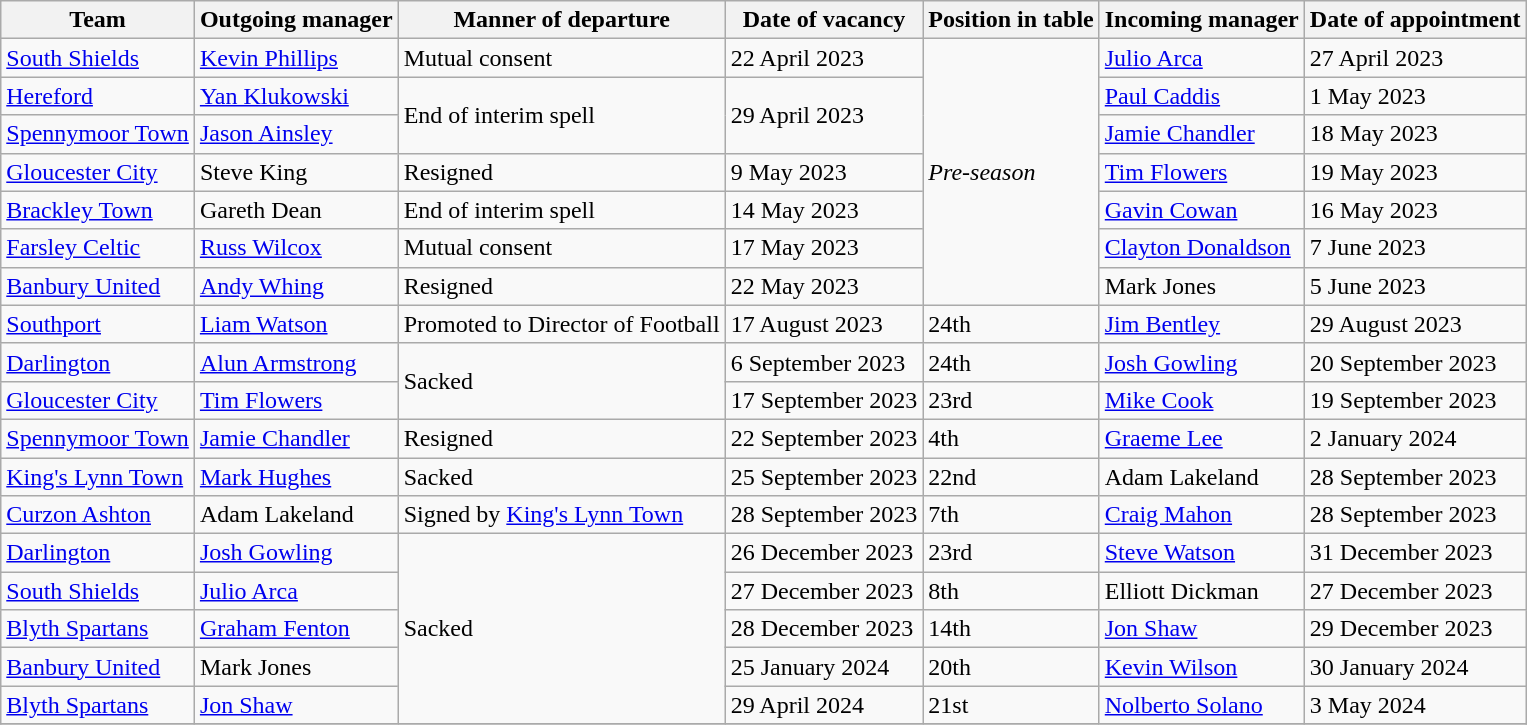<table class="wikitable sortable">
<tr>
<th>Team</th>
<th width-150>Outgoing manager</th>
<th>Manner of departure</th>
<th>Date of vacancy</th>
<th>Position in table</th>
<th>Incoming manager</th>
<th>Date of appointment</th>
</tr>
<tr>
<td><a href='#'>South Shields</a></td>
<td> <a href='#'>Kevin Phillips</a></td>
<td>Mutual consent</td>
<td>22 April 2023</td>
<td rowspan="7"><em>Pre-season</em></td>
<td> <a href='#'>Julio Arca</a></td>
<td>27 April 2023</td>
</tr>
<tr>
<td><a href='#'>Hereford</a></td>
<td> <a href='#'>Yan Klukowski</a></td>
<td rowspan="2">End of interim spell</td>
<td rowspan="2">29 April 2023</td>
<td> <a href='#'>Paul Caddis</a></td>
<td>1 May 2023</td>
</tr>
<tr>
<td><a href='#'>Spennymoor Town</a></td>
<td> <a href='#'>Jason Ainsley</a></td>
<td> <a href='#'>Jamie Chandler</a></td>
<td>18 May 2023</td>
</tr>
<tr>
<td><a href='#'>Gloucester City</a></td>
<td> Steve King</td>
<td>Resigned</td>
<td>9 May 2023</td>
<td> <a href='#'>Tim Flowers</a></td>
<td>19 May 2023</td>
</tr>
<tr>
<td><a href='#'>Brackley Town</a></td>
<td> Gareth Dean</td>
<td>End of interim spell</td>
<td>14 May 2023</td>
<td> <a href='#'>Gavin Cowan</a></td>
<td>16 May 2023</td>
</tr>
<tr>
<td><a href='#'>Farsley Celtic</a></td>
<td> <a href='#'>Russ Wilcox</a></td>
<td>Mutual consent</td>
<td>17 May 2023</td>
<td> <a href='#'>Clayton Donaldson</a></td>
<td>7 June 2023</td>
</tr>
<tr>
<td><a href='#'>Banbury United</a></td>
<td> <a href='#'>Andy Whing</a></td>
<td>Resigned</td>
<td>22 May 2023</td>
<td> Mark Jones</td>
<td>5 June 2023</td>
</tr>
<tr>
<td><a href='#'>Southport</a></td>
<td> <a href='#'>Liam Watson</a></td>
<td>Promoted to Director of Football</td>
<td>17 August 2023</td>
<td>24th</td>
<td> <a href='#'>Jim Bentley</a></td>
<td>29 August 2023</td>
</tr>
<tr>
<td><a href='#'>Darlington</a></td>
<td> <a href='#'>Alun Armstrong</a></td>
<td rowspan="2">Sacked</td>
<td>6 September 2023</td>
<td>24th</td>
<td> <a href='#'>Josh Gowling</a></td>
<td>20 September 2023</td>
</tr>
<tr>
<td><a href='#'>Gloucester City</a></td>
<td> <a href='#'>Tim Flowers</a></td>
<td>17 September 2023</td>
<td>23rd</td>
<td> <a href='#'>Mike Cook</a></td>
<td>19 September 2023</td>
</tr>
<tr>
<td><a href='#'>Spennymoor Town</a></td>
<td> <a href='#'>Jamie Chandler</a></td>
<td>Resigned</td>
<td>22 September 2023</td>
<td>4th</td>
<td> <a href='#'>Graeme Lee</a></td>
<td>2 January 2024</td>
</tr>
<tr>
<td><a href='#'>King's Lynn Town</a></td>
<td> <a href='#'>Mark Hughes</a></td>
<td>Sacked</td>
<td>25 September 2023</td>
<td>22nd</td>
<td> Adam Lakeland</td>
<td>28 September 2023</td>
</tr>
<tr>
<td><a href='#'>Curzon Ashton</a></td>
<td> Adam Lakeland</td>
<td>Signed by <a href='#'>King's Lynn Town</a></td>
<td>28 September 2023</td>
<td>7th</td>
<td> <a href='#'>Craig Mahon</a></td>
<td>28 September 2023</td>
</tr>
<tr>
<td><a href='#'>Darlington</a></td>
<td> <a href='#'>Josh Gowling</a></td>
<td rowspan="5">Sacked</td>
<td>26 December 2023</td>
<td>23rd</td>
<td> <a href='#'>Steve Watson</a></td>
<td>31 December 2023</td>
</tr>
<tr>
<td><a href='#'>South Shields</a></td>
<td> <a href='#'>Julio Arca</a></td>
<td>27 December 2023</td>
<td>8th</td>
<td> Elliott Dickman</td>
<td>27 December 2023</td>
</tr>
<tr>
<td><a href='#'>Blyth Spartans</a></td>
<td> <a href='#'>Graham Fenton</a></td>
<td>28 December 2023</td>
<td>14th</td>
<td> <a href='#'>Jon Shaw</a></td>
<td>29 December 2023</td>
</tr>
<tr>
<td><a href='#'>Banbury United</a></td>
<td> Mark Jones</td>
<td>25 January 2024</td>
<td>20th</td>
<td> <a href='#'>Kevin Wilson</a></td>
<td>30 January 2024</td>
</tr>
<tr>
<td><a href='#'>Blyth Spartans</a></td>
<td> <a href='#'>Jon Shaw</a></td>
<td>29 April 2024</td>
<td>21st</td>
<td> <a href='#'>Nolberto Solano</a></td>
<td>3 May 2024</td>
</tr>
<tr>
</tr>
</table>
